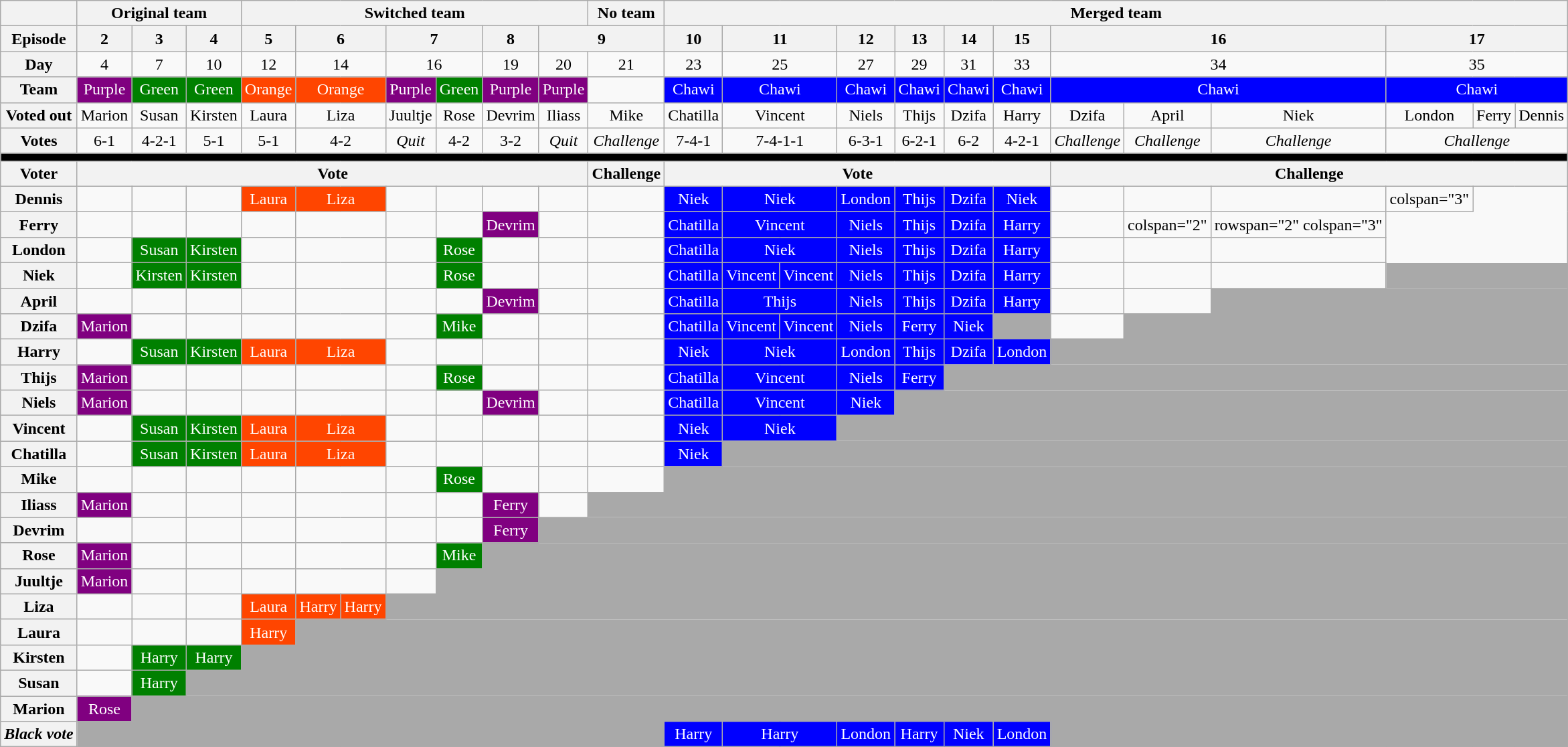<table class="wikitable" style="text-align:center; white-space:nowrap;">
<tr>
<th></th>
<th colspan="3">Original team</th>
<th colspan="7">Switched team</th>
<th>No team</th>
<th colspan="100%">Merged team</th>
</tr>
<tr>
<th>Episode</th>
<th>2</th>
<th>3</th>
<th>4</th>
<th>5</th>
<th colspan="2">6</th>
<th colspan="2">7</th>
<th>8</th>
<th colspan="2">9</th>
<th>10</th>
<th colspan="2">11</th>
<th>12</th>
<th>13</th>
<th>14</th>
<th>15</th>
<th colspan="3">16</th>
<th colspan="3">17</th>
</tr>
<tr>
<th>Day</th>
<td>4</td>
<td>7</td>
<td>10</td>
<td>12</td>
<td colspan="2">14</td>
<td colspan="2">16</td>
<td>19</td>
<td>20</td>
<td>21</td>
<td>23</td>
<td colspan="2">25</td>
<td>27</td>
<td>29</td>
<td>31</td>
<td>33</td>
<td colspan="3">34</td>
<td colspan="3">35</td>
</tr>
<tr>
<th>Team</th>
<td style="background:purple; color:white;">Purple</td>
<td style="background:green; color:white;">Green</td>
<td style="background:green; color:white;">Green</td>
<td style="background:orangered; color:white;">Orange</td>
<td colspan="2" style="background:orangered; color:white;">Orange</td>
<td style="background:purple; color:white;">Purple</td>
<td style="background:green; color:white;">Green</td>
<td style="background:purple; color:white;">Purple</td>
<td style="background:purple; color:white;">Purple</td>
<td></td>
<td style="background:blue; color:white;">Chawi</td>
<td colspan="2" style="background:blue; color:white;">Chawi</td>
<td style="background:blue; color:white;">Chawi</td>
<td style="background:blue; color:white;">Chawi</td>
<td style="background:blue; color:white;">Chawi</td>
<td style="background:blue; color:white;">Chawi</td>
<td colspan="3" style="background:blue; color:white;">Chawi</td>
<td colspan="3" style="background:blue; color:white;">Chawi</td>
</tr>
<tr>
<th>Voted out</th>
<td>Marion</td>
<td>Susan</td>
<td>Kirsten</td>
<td>Laura</td>
<td colspan="2">Liza</td>
<td>Juultje</td>
<td>Rose</td>
<td>Devrim</td>
<td>Iliass</td>
<td>Mike</td>
<td>Chatilla</td>
<td colspan="2">Vincent</td>
<td>Niels</td>
<td>Thijs</td>
<td>Dzifa</td>
<td>Harry</td>
<td>Dzifa</td>
<td>April</td>
<td>Niek</td>
<td>London</td>
<td>Ferry</td>
<td>Dennis</td>
</tr>
<tr>
<th>Votes</th>
<td>6-1</td>
<td>4-2-1</td>
<td>5-1</td>
<td>5-1</td>
<td colspan="2">4-2</td>
<td><em>Quit</em></td>
<td>4-2</td>
<td>3-2</td>
<td><em>Quit</em></td>
<td><em>Challenge</em></td>
<td>7-4-1</td>
<td colspan="2">7-4-1-1</td>
<td>6-3-1</td>
<td>6-2-1</td>
<td>6-2</td>
<td>4-2-1</td>
<td><em>Challenge</em></td>
<td><em>Challenge</em></td>
<td><em>Challenge</em></td>
<td colspan="3"><em>Challenge</em></td>
</tr>
<tr>
<td colspan="100%" style="background:black;"></td>
</tr>
<tr>
<th>Voter</th>
<th colspan="10">Vote</th>
<th>Challenge</th>
<th colspan="7">Vote</th>
<th colspan="100%">Challenge</th>
</tr>
<tr>
<th>Dennis</th>
<td></td>
<td></td>
<td></td>
<td style="background:orangered; color:white;">Laura</td>
<td colspan="2" style="background:orangered; color:white;">Liza</td>
<td></td>
<td></td>
<td></td>
<td></td>
<td></td>
<td style="background:blue; color:white;">Niek</td>
<td colspan="2" style="background:blue; color:white;">Niek</td>
<td style="background:blue; color:white;">London</td>
<td style="background:blue; color:white;">Thijs</td>
<td style="background:blue; color:white;">Dzifa</td>
<td style="background:blue; color:white;">Niek</td>
<td></td>
<td></td>
<td></td>
<td>colspan="3" </td>
</tr>
<tr>
<th>Ferry</th>
<td></td>
<td></td>
<td></td>
<td></td>
<td colspan="2"></td>
<td></td>
<td></td>
<td style="background:purple; color:white;">Devrim</td>
<td></td>
<td></td>
<td style="background:blue; color:white;">Chatilla</td>
<td colspan="2" style="background:blue; color:white;">Vincent</td>
<td style="background:blue; color:white;">Niels</td>
<td style="background:blue; color:white;">Thijs</td>
<td style="background:blue; color:white;">Dzifa</td>
<td style="background:blue; color:white;">Harry</td>
<td></td>
<td>colspan="2" </td>
<td>rowspan="2" colspan="3" </td>
</tr>
<tr>
<th>London</th>
<td></td>
<td style="background:green; color:white;">Susan</td>
<td style="background:green; color:white;">Kirsten</td>
<td></td>
<td colspan="2"></td>
<td></td>
<td style="background:green; color:white;">Rose</td>
<td></td>
<td></td>
<td></td>
<td style="background:blue; color:white;">Chatilla</td>
<td colspan="2" style="background:blue; color:white;">Niek</td>
<td style="background:blue; color:white;">Niels</td>
<td style="background:blue; color:white;">Thijs</td>
<td style="background:blue; color:white;">Dzifa</td>
<td style="background:blue; color:white;">Harry</td>
<td></td>
<td></td>
<td></td>
</tr>
<tr>
<th>Niek</th>
<td></td>
<td style="background:green; color:white;">Kirsten</td>
<td style="background:green; color:white;">Kirsten</td>
<td></td>
<td colspan="2"></td>
<td></td>
<td style="background:green; color:white;">Rose</td>
<td></td>
<td></td>
<td></td>
<td style="background:blue; color:white;">Chatilla</td>
<td style="background:blue; color:white;">Vincent</td>
<td style="background:blue; color:white;">Vincent</td>
<td style="background:blue; color:white;">Niels</td>
<td style="background:blue; color:white;">Thijs</td>
<td style="background:blue; color:white;">Dzifa</td>
<td style="background:blue; color:white;">Harry</td>
<td></td>
<td></td>
<td></td>
<td colspan="100%" style="background:darkgray; border:none;"></td>
</tr>
<tr>
<th>April</th>
<td></td>
<td></td>
<td></td>
<td></td>
<td colspan="2"></td>
<td></td>
<td></td>
<td style="background:purple; color:white;">Devrim</td>
<td></td>
<td></td>
<td style="background:blue; color:white;">Chatilla</td>
<td colspan="2" style="background:blue; color:white;">Thijs</td>
<td style="background:blue; color:white;">Niels</td>
<td style="background:blue; color:white;">Thijs</td>
<td style="background:blue; color:white;">Dzifa</td>
<td style="background:blue; color:white;">Harry</td>
<td></td>
<td></td>
<td colspan="100%" style="background:darkgray; border:none;"></td>
</tr>
<tr>
<th>Dzifa</th>
<td style="background:purple; color:white;">Marion</td>
<td></td>
<td></td>
<td></td>
<td colspan="2"></td>
<td></td>
<td style="background:green; color:white;">Mike</td>
<td></td>
<td></td>
<td></td>
<td style="background:blue; color:white;">Chatilla</td>
<td style="background:blue; color:white;">Vincent</td>
<td style="background:blue; color:white;">Vincent</td>
<td style="background:blue; color:white;">Niels</td>
<td style="background:blue; color:white;">Ferry</td>
<td style="background:blue; color:white;">Niek</td>
<td style="background:darkgray; border:none;"></td>
<td></td>
<td colspan="100%" style="background:darkgray; border:none;"></td>
</tr>
<tr>
<th>Harry</th>
<td></td>
<td style="background:green; color:white;">Susan</td>
<td style="background:green; color:white;">Kirsten</td>
<td style="background:orangered; color:white;">Laura</td>
<td colspan="2" style="background:orangered; color:white;">Liza</td>
<td></td>
<td></td>
<td></td>
<td></td>
<td></td>
<td style="background:blue; color:white;">Niek</td>
<td colspan="2" style="background:blue; color:white;">Niek</td>
<td style="background:blue; color:white;">London</td>
<td style="background:blue; color:white;">Thijs</td>
<td style="background:blue; color:white;">Dzifa</td>
<td style="background:blue; color:white;">London</td>
<td colspan="100%" style="background:darkgray; border:none;"></td>
</tr>
<tr>
<th>Thijs</th>
<td style="background:purple; color:white;">Marion</td>
<td></td>
<td></td>
<td></td>
<td colspan="2"></td>
<td></td>
<td style="background:green; color:white;">Rose</td>
<td></td>
<td></td>
<td></td>
<td style="background:blue; color:white;">Chatilla</td>
<td colspan="2" style="background:blue; color:white;">Vincent</td>
<td style="background:blue; color:white;">Niels</td>
<td style="background:blue; color:white;">Ferry</td>
<td colspan="100%" style="background:darkgray; border:none;"></td>
</tr>
<tr>
<th>Niels</th>
<td style="background:purple; color:white;">Marion</td>
<td></td>
<td></td>
<td></td>
<td colspan="2"></td>
<td></td>
<td></td>
<td style="background:purple; color:white;">Devrim</td>
<td></td>
<td></td>
<td style="background:blue; color:white;">Chatilla</td>
<td colspan="2" style="background:blue; color:white;">Vincent</td>
<td style="background:blue; color:white;">Niek</td>
<td colspan="100%" style="background:darkgray; border:none;"></td>
</tr>
<tr>
<th>Vincent</th>
<td></td>
<td style="background:green; color:white;">Susan</td>
<td style="background:green; color:white;">Kirsten</td>
<td style="background:orangered; color:white;">Laura</td>
<td colspan="2" style="background:orangered; color:white;">Liza</td>
<td></td>
<td></td>
<td></td>
<td></td>
<td></td>
<td style="background:blue; color:white;">Niek</td>
<td colspan="2" style="background:blue; color:white;">Niek</td>
<td colspan="100%" style="background:darkgray; border:none;"></td>
</tr>
<tr>
<th>Chatilla</th>
<td></td>
<td style="background:green; color:white;">Susan</td>
<td style="background:green; color:white;">Kirsten</td>
<td style="background:orangered; color:white;">Laura</td>
<td colspan="2" style="background:orangered; color:white;">Liza</td>
<td></td>
<td></td>
<td></td>
<td></td>
<td></td>
<td style="background:blue; color:white;">Niek</td>
<td colspan="100%" style="background:darkgray; border:none;"></td>
</tr>
<tr>
<th>Mike</th>
<td></td>
<td></td>
<td></td>
<td></td>
<td colspan="2"></td>
<td></td>
<td style="background:green; color:white;">Rose</td>
<td></td>
<td></td>
<td></td>
<td colspan="100%" style="background:darkgray; border:none;"></td>
</tr>
<tr>
<th>Iliass</th>
<td style="background:purple; color:white;">Marion</td>
<td></td>
<td></td>
<td></td>
<td colspan="2"></td>
<td></td>
<td></td>
<td style="background:purple; color:white;">Ferry</td>
<td></td>
<td colspan="100%" style="background:darkgray; border:none;"></td>
</tr>
<tr>
<th>Devrim</th>
<td></td>
<td></td>
<td></td>
<td></td>
<td colspan="2"></td>
<td></td>
<td></td>
<td style="background:purple; color:white;">Ferry</td>
<td colspan="100%" style="background:darkgray; border:none;"></td>
</tr>
<tr>
<th>Rose</th>
<td style="background:purple; color:white;">Marion</td>
<td></td>
<td></td>
<td></td>
<td colspan="2"></td>
<td></td>
<td style="background:green; color:white;">Mike</td>
<td colspan="100%" style="background:darkgray; border:none;"></td>
</tr>
<tr>
<th>Juultje</th>
<td style="background:purple; color:white;">Marion</td>
<td></td>
<td></td>
<td></td>
<td colspan="2"></td>
<td></td>
<td colspan="100%" style="background:darkgray; border:none;"></td>
</tr>
<tr>
<th>Liza</th>
<td></td>
<td></td>
<td></td>
<td style="background:orangered; color:white;">Laura</td>
<td style="background:orangered; color:white;">Harry</td>
<td style="background:orangered; color:white;">Harry</td>
<td colspan="100%" style="background:darkgray; border:none;"></td>
</tr>
<tr>
<th>Laura</th>
<td></td>
<td></td>
<td></td>
<td style="background:orangered; color:white;">Harry</td>
<td colspan="100%" style="background:darkgray; border:none;"></td>
</tr>
<tr>
<th>Kirsten</th>
<td></td>
<td style="background:green; color:white;">Harry</td>
<td style="background:green; color:white;">Harry</td>
<td colspan="100%" style="background:darkgray; border:none;"></td>
</tr>
<tr>
<th>Susan</th>
<td></td>
<td style="background:green; color:white;">Harry</td>
<td colspan="100%" style="background:darkgray; border:none;"></td>
</tr>
<tr>
<th>Marion</th>
<td style="background:purple; color:white;">Rose</td>
<td colspan="100%" style="background:darkgray; border:none;"></td>
</tr>
<tr>
<th><em>Black vote</em></th>
<td colspan="11" style="background:darkgray; border:none;"></td>
<td style="background:blue; color:white;">Harry</td>
<td colspan="2" style="background:blue; color:white;">Harry</td>
<td style="background:blue; color:white;">London</td>
<td style="background:blue; color:white;">Harry</td>
<td style="background:blue; color:white;">Niek</td>
<td style="background:blue; color:white;">London</td>
<td colspan="100%" style="background:darkgray; border:none;"></td>
</tr>
</table>
